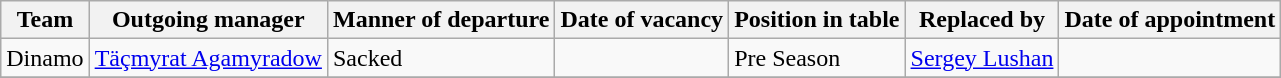<table class="wikitable sortable">
<tr>
<th>Team</th>
<th>Outgoing manager</th>
<th>Manner of departure</th>
<th>Date of vacancy</th>
<th>Position in table</th>
<th>Replaced by</th>
<th>Date of appointment</th>
</tr>
<tr>
<td>Dinamo</td>
<td> <a href='#'>Täçmyrat Agamyradow</a></td>
<td>Sacked</td>
<td></td>
<td>Pre Season</td>
<td> <a href='#'>Sergey Lushan</a></td>
<td></td>
</tr>
<tr>
</tr>
</table>
